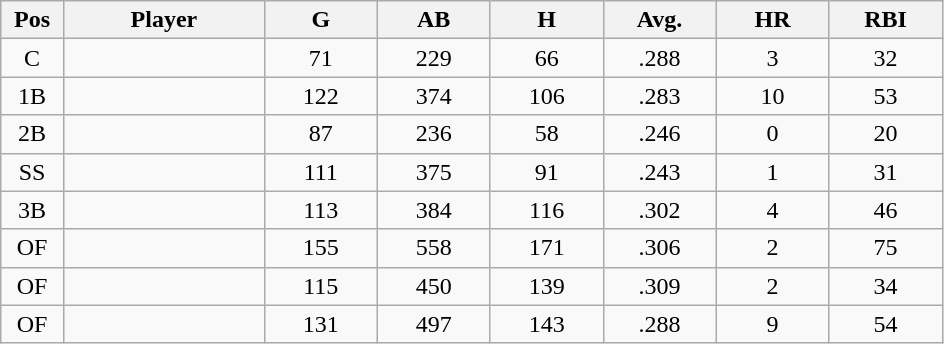<table class="wikitable sortable">
<tr>
<th bgcolor="#DDDDFF" width="5%">Pos</th>
<th bgcolor="#DDDDFF" width="16%">Player</th>
<th bgcolor="#DDDDFF" width="9%">G</th>
<th bgcolor="#DDDDFF" width="9%">AB</th>
<th bgcolor="#DDDDFF" width="9%">H</th>
<th bgcolor="#DDDDFF" width="9%">Avg.</th>
<th bgcolor="#DDDDFF" width="9%">HR</th>
<th bgcolor="#DDDDFF" width="9%">RBI</th>
</tr>
<tr align="center">
<td>C</td>
<td></td>
<td>71</td>
<td>229</td>
<td>66</td>
<td>.288</td>
<td>3</td>
<td>32</td>
</tr>
<tr align="center">
<td>1B</td>
<td></td>
<td>122</td>
<td>374</td>
<td>106</td>
<td>.283</td>
<td>10</td>
<td>53</td>
</tr>
<tr align="center">
<td>2B</td>
<td></td>
<td>87</td>
<td>236</td>
<td>58</td>
<td>.246</td>
<td>0</td>
<td>20</td>
</tr>
<tr align="center">
<td>SS</td>
<td></td>
<td>111</td>
<td>375</td>
<td>91</td>
<td>.243</td>
<td>1</td>
<td>31</td>
</tr>
<tr align="center">
<td>3B</td>
<td></td>
<td>113</td>
<td>384</td>
<td>116</td>
<td>.302</td>
<td>4</td>
<td>46</td>
</tr>
<tr align="center">
<td>OF</td>
<td></td>
<td>155</td>
<td>558</td>
<td>171</td>
<td>.306</td>
<td>2</td>
<td>75</td>
</tr>
<tr align="center">
<td>OF</td>
<td></td>
<td>115</td>
<td>450</td>
<td>139</td>
<td>.309</td>
<td>2</td>
<td>34</td>
</tr>
<tr align="center">
<td>OF</td>
<td></td>
<td>131</td>
<td>497</td>
<td>143</td>
<td>.288</td>
<td>9</td>
<td>54</td>
</tr>
</table>
